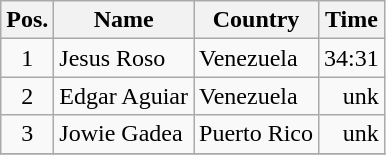<table class="wikitable sortable">
<tr>
<th>Pos.</th>
<th>Name</th>
<th>Country</th>
<th>Time</th>
</tr>
<tr>
<td align="center">1</td>
<td>Jesus Roso</td>
<td>Venezuela</td>
<td align="right">34:31</td>
</tr>
<tr>
<td align="center">2</td>
<td>Edgar Aguiar</td>
<td>Venezuela</td>
<td align="right">unk</td>
</tr>
<tr>
<td align="center">3</td>
<td>Jowie Gadea</td>
<td>Puerto Rico</td>
<td align="right">unk</td>
</tr>
<tr>
</tr>
</table>
